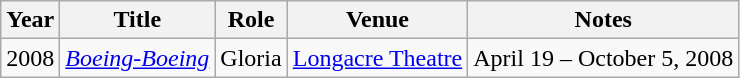<table class="wikitable">
<tr>
<th scope="col">Year</th>
<th scope="col">Title</th>
<th scope="col">Role</th>
<th scope="col">Venue</th>
<th scope="col" class="unsortable">Notes</th>
</tr>
<tr>
<td>2008</td>
<td scope="row"><em><a href='#'>Boeing-Boeing</a></em></td>
<td>Gloria</td>
<td><a href='#'>Longacre Theatre</a></td>
<td>April 19 – October 5, 2008</td>
</tr>
</table>
